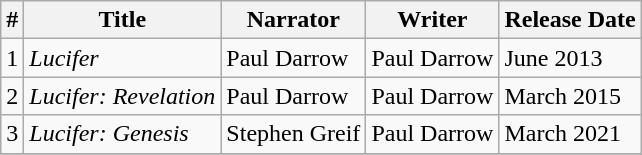<table class="wikitable">
<tr>
<th>#</th>
<th>Title</th>
<th>Narrator</th>
<th>Writer</th>
<th>Release Date</th>
</tr>
<tr>
<td>1</td>
<td><em>Lucifer</em></td>
<td>Paul Darrow</td>
<td>Paul Darrow</td>
<td>June 2013</td>
</tr>
<tr>
<td>2</td>
<td><em>Lucifer: Revelation</em></td>
<td>Paul Darrow</td>
<td>Paul Darrow</td>
<td>March 2015</td>
</tr>
<tr>
<td>3</td>
<td><em>Lucifer: Genesis</em></td>
<td>Stephen Greif</td>
<td>Paul Darrow</td>
<td>March 2021</td>
</tr>
<tr>
</tr>
</table>
